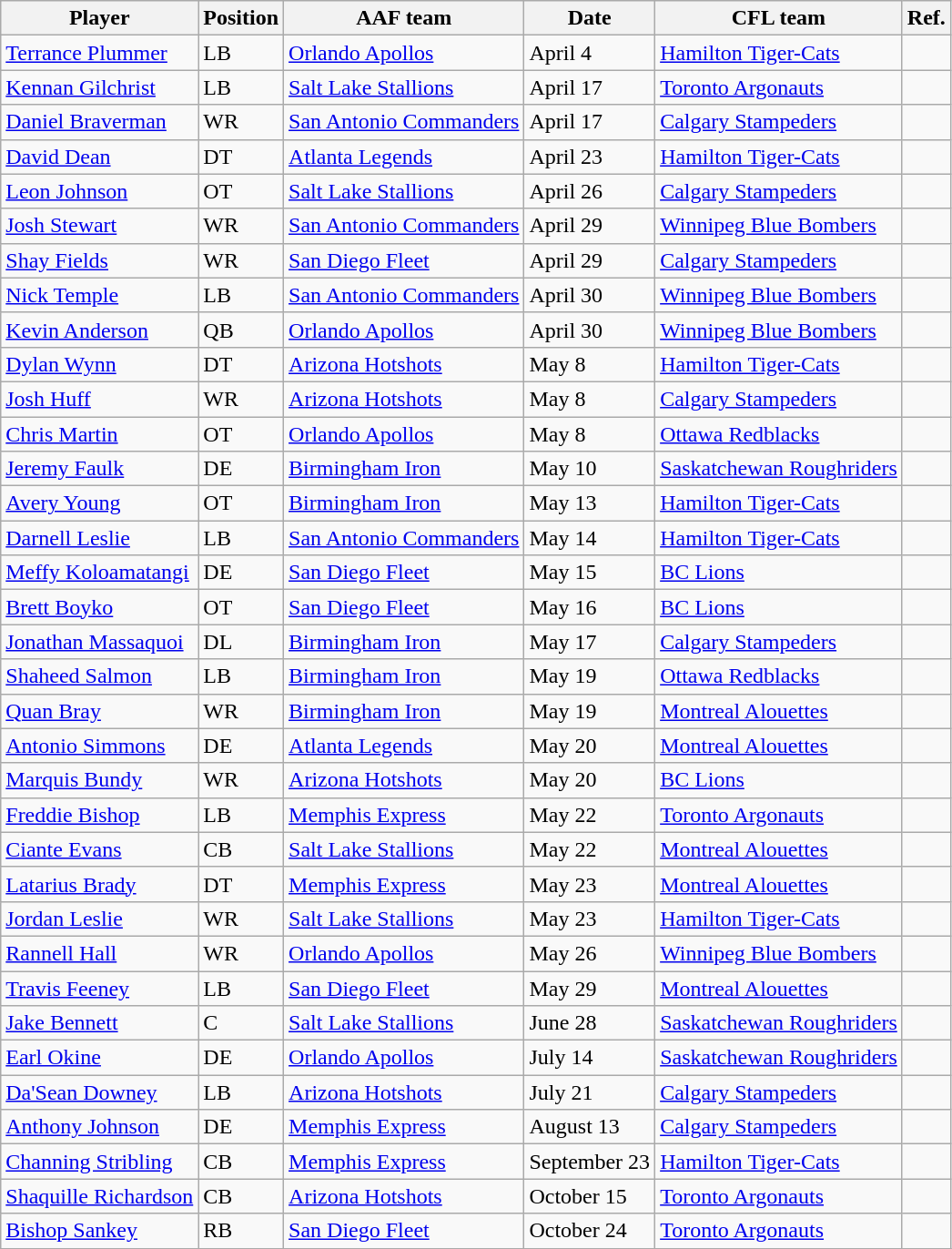<table class="wikitable sortable">
<tr>
<th>Player</th>
<th>Position</th>
<th>AAF team</th>
<th>Date</th>
<th>CFL team</th>
<th class=unsortable>Ref.</th>
</tr>
<tr>
<td><a href='#'>Terrance Plummer</a></td>
<td>LB</td>
<td><a href='#'>Orlando Apollos</a></td>
<td>April 4</td>
<td><a href='#'>Hamilton Tiger-Cats</a></td>
<td></td>
</tr>
<tr>
<td><a href='#'>Kennan Gilchrist</a></td>
<td>LB</td>
<td><a href='#'>Salt Lake Stallions</a></td>
<td>April 17</td>
<td><a href='#'>Toronto Argonauts</a></td>
<td></td>
</tr>
<tr>
<td><a href='#'>Daniel Braverman</a></td>
<td>WR</td>
<td><a href='#'>San Antonio Commanders</a></td>
<td>April 17</td>
<td><a href='#'>Calgary Stampeders</a></td>
<td></td>
</tr>
<tr>
<td><a href='#'>David Dean</a></td>
<td>DT</td>
<td><a href='#'>Atlanta Legends</a></td>
<td>April 23</td>
<td><a href='#'>Hamilton Tiger-Cats</a></td>
<td></td>
</tr>
<tr>
<td><a href='#'>Leon Johnson</a></td>
<td>OT</td>
<td><a href='#'>Salt Lake Stallions</a></td>
<td>April 26</td>
<td><a href='#'>Calgary Stampeders</a></td>
<td></td>
</tr>
<tr>
<td><a href='#'>Josh Stewart</a></td>
<td>WR</td>
<td><a href='#'>San Antonio Commanders</a></td>
<td>April 29</td>
<td><a href='#'>Winnipeg Blue Bombers</a></td>
<td></td>
</tr>
<tr>
<td><a href='#'>Shay Fields</a></td>
<td>WR</td>
<td><a href='#'>San Diego Fleet</a></td>
<td>April 29</td>
<td><a href='#'>Calgary Stampeders</a></td>
<td></td>
</tr>
<tr>
<td><a href='#'>Nick Temple</a></td>
<td>LB</td>
<td><a href='#'>San Antonio Commanders</a></td>
<td>April 30</td>
<td><a href='#'>Winnipeg Blue Bombers</a></td>
<td></td>
</tr>
<tr>
<td><a href='#'>Kevin Anderson</a></td>
<td>QB</td>
<td><a href='#'>Orlando Apollos</a></td>
<td>April 30</td>
<td><a href='#'>Winnipeg Blue Bombers</a></td>
<td></td>
</tr>
<tr>
<td><a href='#'>Dylan Wynn</a></td>
<td>DT</td>
<td><a href='#'>Arizona Hotshots</a></td>
<td>May 8</td>
<td><a href='#'>Hamilton Tiger-Cats</a></td>
<td></td>
</tr>
<tr>
<td><a href='#'>Josh Huff</a></td>
<td>WR</td>
<td><a href='#'>Arizona Hotshots</a></td>
<td>May 8</td>
<td><a href='#'>Calgary Stampeders</a></td>
<td></td>
</tr>
<tr>
<td><a href='#'>Chris Martin</a></td>
<td>OT</td>
<td><a href='#'>Orlando Apollos</a></td>
<td>May 8</td>
<td><a href='#'>Ottawa Redblacks</a></td>
<td></td>
</tr>
<tr>
<td><a href='#'>Jeremy Faulk</a></td>
<td>DE</td>
<td><a href='#'>Birmingham Iron</a></td>
<td>May 10</td>
<td><a href='#'>Saskatchewan Roughriders</a></td>
<td></td>
</tr>
<tr>
<td><a href='#'>Avery Young</a></td>
<td>OT</td>
<td><a href='#'>Birmingham Iron</a></td>
<td>May 13</td>
<td><a href='#'>Hamilton Tiger-Cats</a></td>
<td></td>
</tr>
<tr>
<td><a href='#'>Darnell Leslie</a></td>
<td>LB</td>
<td><a href='#'>San Antonio Commanders</a></td>
<td>May 14</td>
<td><a href='#'>Hamilton Tiger-Cats</a></td>
<td></td>
</tr>
<tr>
<td><a href='#'>Meffy Koloamatangi</a></td>
<td>DE</td>
<td><a href='#'>San Diego Fleet</a></td>
<td>May 15</td>
<td><a href='#'>BC Lions</a></td>
<td></td>
</tr>
<tr>
<td><a href='#'>Brett Boyko</a></td>
<td>OT</td>
<td><a href='#'>San Diego Fleet</a></td>
<td>May 16</td>
<td><a href='#'>BC Lions</a></td>
<td></td>
</tr>
<tr>
<td><a href='#'>Jonathan Massaquoi</a></td>
<td>DL</td>
<td><a href='#'>Birmingham Iron</a></td>
<td>May 17</td>
<td><a href='#'>Calgary Stampeders</a></td>
<td></td>
</tr>
<tr>
<td><a href='#'>Shaheed Salmon</a></td>
<td>LB</td>
<td><a href='#'>Birmingham Iron</a></td>
<td>May 19</td>
<td><a href='#'>Ottawa Redblacks</a></td>
<td></td>
</tr>
<tr>
<td><a href='#'>Quan Bray</a></td>
<td>WR</td>
<td><a href='#'>Birmingham Iron</a></td>
<td>May 19</td>
<td><a href='#'>Montreal Alouettes</a></td>
<td></td>
</tr>
<tr>
<td><a href='#'>Antonio Simmons</a></td>
<td>DE</td>
<td><a href='#'>Atlanta Legends</a></td>
<td>May 20</td>
<td><a href='#'>Montreal Alouettes</a></td>
<td></td>
</tr>
<tr>
<td><a href='#'>Marquis Bundy</a></td>
<td>WR</td>
<td><a href='#'>Arizona Hotshots</a></td>
<td>May 20</td>
<td><a href='#'>BC Lions</a></td>
<td></td>
</tr>
<tr>
<td><a href='#'>Freddie Bishop</a></td>
<td>LB</td>
<td><a href='#'>Memphis Express</a></td>
<td>May 22</td>
<td><a href='#'>Toronto Argonauts</a></td>
<td></td>
</tr>
<tr>
<td><a href='#'>Ciante Evans</a></td>
<td>CB</td>
<td><a href='#'>Salt Lake Stallions</a></td>
<td>May 22</td>
<td><a href='#'>Montreal Alouettes</a></td>
<td></td>
</tr>
<tr>
<td><a href='#'>Latarius Brady</a></td>
<td>DT</td>
<td><a href='#'>Memphis Express</a></td>
<td>May 23</td>
<td><a href='#'>Montreal Alouettes</a></td>
<td></td>
</tr>
<tr>
<td><a href='#'>Jordan Leslie</a></td>
<td>WR</td>
<td><a href='#'>Salt Lake Stallions</a></td>
<td>May 23</td>
<td><a href='#'>Hamilton Tiger-Cats</a></td>
<td></td>
</tr>
<tr>
<td><a href='#'>Rannell Hall</a></td>
<td>WR</td>
<td><a href='#'>Orlando Apollos</a></td>
<td>May 26</td>
<td><a href='#'>Winnipeg Blue Bombers</a></td>
<td></td>
</tr>
<tr>
<td><a href='#'>Travis Feeney</a></td>
<td>LB</td>
<td><a href='#'>San Diego Fleet</a></td>
<td>May 29</td>
<td><a href='#'>Montreal Alouettes</a></td>
<td></td>
</tr>
<tr>
<td><a href='#'>Jake Bennett</a></td>
<td>C</td>
<td><a href='#'>Salt Lake Stallions</a></td>
<td>June 28</td>
<td><a href='#'>Saskatchewan Roughriders</a></td>
<td></td>
</tr>
<tr>
<td><a href='#'>Earl Okine</a></td>
<td>DE</td>
<td><a href='#'>Orlando Apollos</a></td>
<td>July 14</td>
<td><a href='#'>Saskatchewan Roughriders</a></td>
<td></td>
</tr>
<tr>
<td><a href='#'>Da'Sean Downey</a></td>
<td>LB</td>
<td><a href='#'>Arizona Hotshots</a></td>
<td>July 21</td>
<td><a href='#'>Calgary Stampeders</a></td>
<td></td>
</tr>
<tr>
<td><a href='#'>Anthony Johnson</a></td>
<td>DE</td>
<td><a href='#'>Memphis Express</a></td>
<td>August 13</td>
<td><a href='#'>Calgary Stampeders</a></td>
<td></td>
</tr>
<tr>
<td><a href='#'>Channing Stribling</a></td>
<td>CB</td>
<td><a href='#'>Memphis Express</a></td>
<td>September 23</td>
<td><a href='#'>Hamilton Tiger-Cats</a></td>
<td></td>
</tr>
<tr>
<td><a href='#'>Shaquille Richardson</a></td>
<td>CB</td>
<td><a href='#'>Arizona Hotshots</a></td>
<td>October 15</td>
<td><a href='#'>Toronto Argonauts</a></td>
<td></td>
</tr>
<tr>
<td><a href='#'>Bishop Sankey</a></td>
<td>RB</td>
<td><a href='#'>San Diego Fleet</a></td>
<td>October 24</td>
<td><a href='#'>Toronto Argonauts</a></td>
<td></td>
</tr>
<tr>
</tr>
</table>
